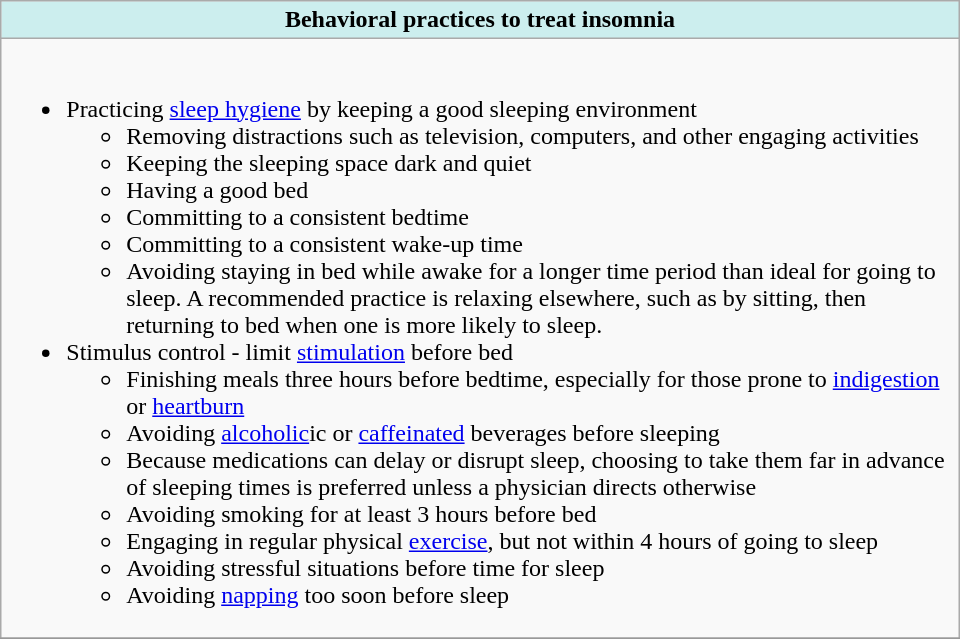<table class="wikitable" style="float:right; width:40em; border:solid 1px #999999; margin:0 0 1em 1em;">
<tr>
<th style="background-color: #CCEEEE;">Behavioral practices to treat insomnia</th>
</tr>
<tr>
<td><br><ul><li>Practicing <a href='#'>sleep hygiene</a> by keeping a good sleeping environment<ul><li>Removing distractions such as television, computers, and other engaging activities</li><li>Keeping the sleeping space dark and quiet</li><li>Having a good bed</li><li>Committing to a consistent bedtime</li><li>Committing to a consistent wake-up time</li><li>Avoiding staying in bed while awake for a longer time period than ideal for going to sleep. A recommended practice is relaxing elsewhere, such as by sitting, then returning to bed when one is more likely to sleep.</li></ul></li><li>Stimulus control - limit <a href='#'>stimulation</a> before bed<ul><li>Finishing meals three hours before bedtime, especially for those prone to <a href='#'>indigestion</a> or <a href='#'>heartburn</a></li><li>Avoiding <a href='#'>alcoholic</a>ic or <a href='#'>caffeinated</a> beverages before sleeping</li><li>Because medications can delay or disrupt sleep, choosing to take them far in advance of sleeping times is preferred unless a physician directs otherwise</li><li>Avoiding smoking for at least 3 hours before bed</li><li>Engaging in regular physical <a href='#'>exercise</a>, but not within 4 hours of going to sleep</li><li>Avoiding stressful situations before time for sleep</li><li>Avoiding <a href='#'>napping</a> too soon before sleep</li></ul></li></ul></td>
</tr>
<tr>
</tr>
</table>
